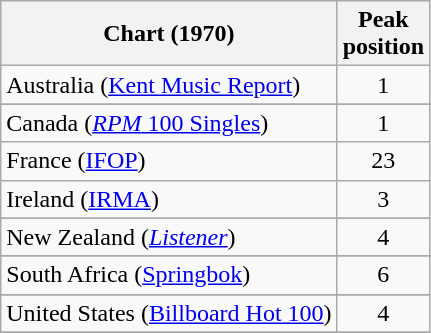<table class="wikitable sortable">
<tr>
<th>Chart (1970)</th>
<th>Peak<br>position</th>
</tr>
<tr>
<td>Australia (<a href='#'>Kent Music Report</a>)</td>
<td style="text-align:center;">1</td>
</tr>
<tr>
</tr>
<tr>
</tr>
<tr>
<td>Canada (<a href='#'><em>RPM</em> 100 Singles</a>)</td>
<td style="text-align:center;">1</td>
</tr>
<tr>
<td>France (<a href='#'>IFOP</a>)</td>
<td style="text-align:center;">23</td>
</tr>
<tr>
<td>Ireland (<a href='#'>IRMA</a>)</td>
<td style="text-align:center;">3</td>
</tr>
<tr>
</tr>
<tr>
<td>New Zealand (<em><a href='#'>Listener</a></em>)</td>
<td style="text-align:center;">4</td>
</tr>
<tr>
</tr>
<tr>
<td>South Africa (<a href='#'>Springbok</a>)</td>
<td align="center">6</td>
</tr>
<tr>
</tr>
<tr>
</tr>
<tr>
<td>United States (<a href='#'>Billboard Hot 100</a>)</td>
<td style="text-align:center;">4</td>
</tr>
<tr>
</tr>
</table>
